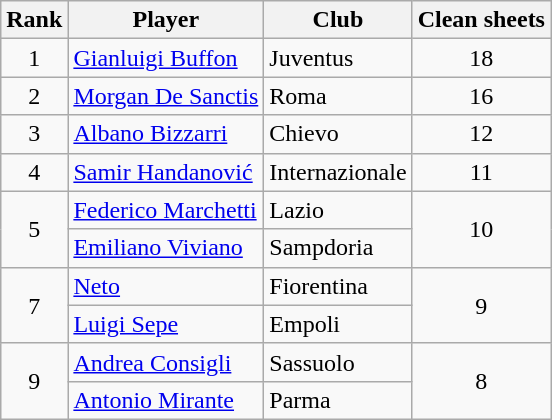<table class="wikitable sortable" style=text-align:center>
<tr>
<th>Rank</th>
<th>Player</th>
<th>Club</th>
<th>Clean sheets</th>
</tr>
<tr>
<td>1</td>
<td align=left> <a href='#'>Gianluigi Buffon</a></td>
<td align=left>Juventus</td>
<td>18</td>
</tr>
<tr>
<td>2</td>
<td align=left> <a href='#'>Morgan De Sanctis</a></td>
<td align=left>Roma</td>
<td>16</td>
</tr>
<tr>
<td>3</td>
<td align=left> <a href='#'>Albano Bizzarri</a></td>
<td align=left>Chievo</td>
<td>12</td>
</tr>
<tr>
<td>4</td>
<td align=left> <a href='#'>Samir Handanović</a></td>
<td align=left>Internazionale</td>
<td>11</td>
</tr>
<tr>
<td rowspan=2>5</td>
<td align=left> <a href='#'>Federico Marchetti</a></td>
<td align=left>Lazio</td>
<td rowspan=2>10</td>
</tr>
<tr>
<td align=left> <a href='#'>Emiliano Viviano</a></td>
<td align=left>Sampdoria</td>
</tr>
<tr>
<td rowspan=2>7</td>
<td align=left> <a href='#'>Neto</a></td>
<td align=left>Fiorentina</td>
<td rowspan=2>9</td>
</tr>
<tr>
<td align=left> <a href='#'>Luigi Sepe</a></td>
<td align=left>Empoli</td>
</tr>
<tr>
<td rowspan=2>9</td>
<td align=left> <a href='#'>Andrea Consigli</a></td>
<td align=left>Sassuolo</td>
<td rowspan=2>8</td>
</tr>
<tr>
<td align=left> <a href='#'>Antonio Mirante</a></td>
<td align=left>Parma</td>
</tr>
</table>
